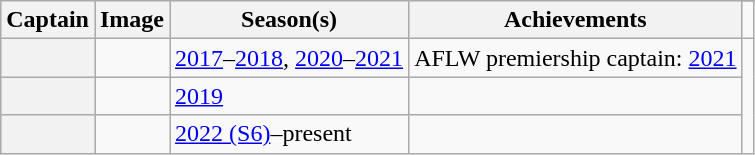<table class="wikitable plainrowheaders sortable" style="text-align: center">
<tr>
<th scope="col" rowspan=2>Captain</th>
<th scope="col" class="unsortable" rowspan=2>Image</th>
<th scope="col" rowspan=2>Season(s)</th>
<th scope="col" class="unsortable" rowspan=2>Achievements</th>
</tr>
<tr>
<td></td>
</tr>
<tr>
<th scope="row"></th>
<td></td>
<td align="left"><a href='#'>2017</a>–<a href='#'>2018</a>, <a href='#'>2020</a>–<a href='#'>2021</a></td>
<td>AFLW premiership captain: <a href='#'>2021</a></td>
</tr>
<tr>
<th scope="row"></th>
<td></td>
<td align="left"><a href='#'>2019</a></td>
<td></td>
</tr>
<tr>
<th scope="row"></th>
<td></td>
<td align="left"><a href='#'>2022 (S6)</a>–present</td>
<td></td>
</tr>
</table>
